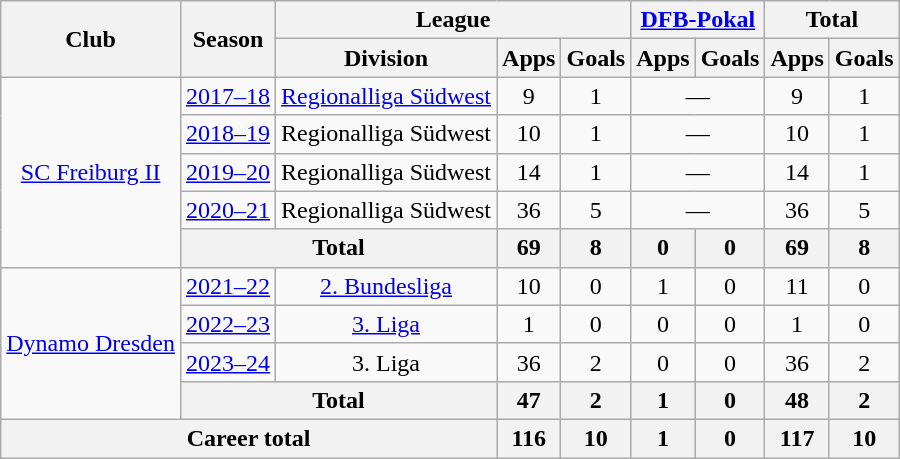<table class="wikitable" style="text-align:center">
<tr>
<th rowspan="2">Club</th>
<th rowspan="2">Season</th>
<th colspan="3">League</th>
<th colspan="2"><a href='#'>DFB-Pokal</a></th>
<th colspan="2">Total</th>
</tr>
<tr>
<th>Division</th>
<th>Apps</th>
<th>Goals</th>
<th>Apps</th>
<th>Goals</th>
<th>Apps</th>
<th>Goals</th>
</tr>
<tr>
<td rowspan="5"><a href='#'>SC Freiburg II</a></td>
<td><a href='#'>2017–18</a></td>
<td><a href='#'>Regionalliga Südwest</a></td>
<td>9</td>
<td>1</td>
<td colspan="2">—</td>
<td>9</td>
<td>1</td>
</tr>
<tr>
<td><a href='#'>2018–19</a></td>
<td>Regionalliga Südwest</td>
<td>10</td>
<td>1</td>
<td colspan="2">—</td>
<td>10</td>
<td>1</td>
</tr>
<tr>
<td><a href='#'>2019–20</a></td>
<td>Regionalliga Südwest</td>
<td>14</td>
<td>1</td>
<td colspan="2">—</td>
<td>14</td>
<td>1</td>
</tr>
<tr>
<td><a href='#'>2020–21</a></td>
<td>Regionalliga Südwest</td>
<td>36</td>
<td>5</td>
<td colspan="2">—</td>
<td>36</td>
<td>5</td>
</tr>
<tr>
<th colspan="2">Total</th>
<th>69</th>
<th>8</th>
<th>0</th>
<th>0</th>
<th>69</th>
<th>8</th>
</tr>
<tr>
<td rowspan="4"><a href='#'>Dynamo Dresden</a></td>
<td><a href='#'>2021–22</a></td>
<td><a href='#'>2. Bundesliga</a></td>
<td>10</td>
<td>0</td>
<td>1</td>
<td>0</td>
<td>11</td>
<td>0</td>
</tr>
<tr>
<td><a href='#'>2022–23</a></td>
<td><a href='#'>3. Liga</a></td>
<td>1</td>
<td>0</td>
<td>0</td>
<td>0</td>
<td>1</td>
<td>0</td>
</tr>
<tr>
<td><a href='#'>2023–24</a></td>
<td>3. Liga</td>
<td>36</td>
<td>2</td>
<td>0</td>
<td>0</td>
<td>36</td>
<td>2</td>
</tr>
<tr>
<th colspan="2">Total</th>
<th>47</th>
<th>2</th>
<th>1</th>
<th>0</th>
<th>48</th>
<th>2</th>
</tr>
<tr>
<th colspan="3">Career total</th>
<th>116</th>
<th>10</th>
<th>1</th>
<th>0</th>
<th>117</th>
<th>10</th>
</tr>
</table>
